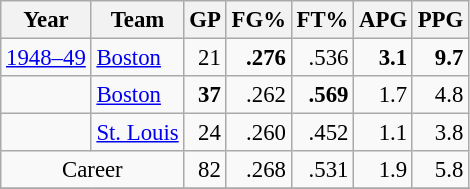<table class="wikitable sortable" style="font-size:95%; text-align:right;">
<tr>
<th>Year</th>
<th>Team</th>
<th>GP</th>
<th>FG%</th>
<th>FT%</th>
<th>APG</th>
<th>PPG</th>
</tr>
<tr>
<td style="text-align:left;"><a href='#'>1948–49</a></td>
<td style="text-align:left;"><a href='#'>Boston</a></td>
<td>21</td>
<td><strong>.276</strong></td>
<td>.536</td>
<td><strong>3.1</strong></td>
<td><strong>9.7</strong></td>
</tr>
<tr>
<td style="text-align:left;"></td>
<td style="text-align:left;"><a href='#'>Boston</a></td>
<td><strong>37</strong></td>
<td>.262</td>
<td><strong>.569</strong></td>
<td>1.7</td>
<td>4.8</td>
</tr>
<tr>
<td style="text-align:left;"></td>
<td style="text-align:left;"><a href='#'>St. Louis</a></td>
<td>24</td>
<td>.260</td>
<td>.452</td>
<td>1.1</td>
<td>3.8</td>
</tr>
<tr>
<td style="text-align:center;" colspan="2">Career</td>
<td>82</td>
<td>.268</td>
<td>.531</td>
<td>1.9</td>
<td>5.8</td>
</tr>
<tr>
</tr>
</table>
